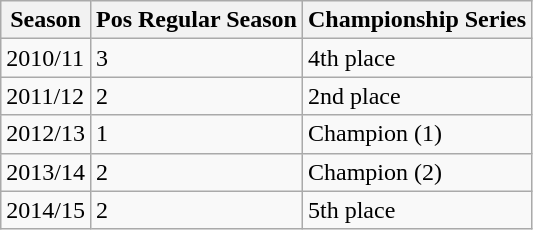<table class="wikitable">
<tr>
<th>Season</th>
<th>Pos Regular Season</th>
<th>Championship Series</th>
</tr>
<tr>
<td>2010/11</td>
<td>3</td>
<td>4th place</td>
</tr>
<tr>
<td>2011/12</td>
<td>2</td>
<td>2nd place</td>
</tr>
<tr>
<td>2012/13</td>
<td>1</td>
<td>Champion (1)</td>
</tr>
<tr>
<td>2013/14</td>
<td>2</td>
<td>Champion (2)</td>
</tr>
<tr>
<td>2014/15</td>
<td>2</td>
<td>5th place</td>
</tr>
</table>
